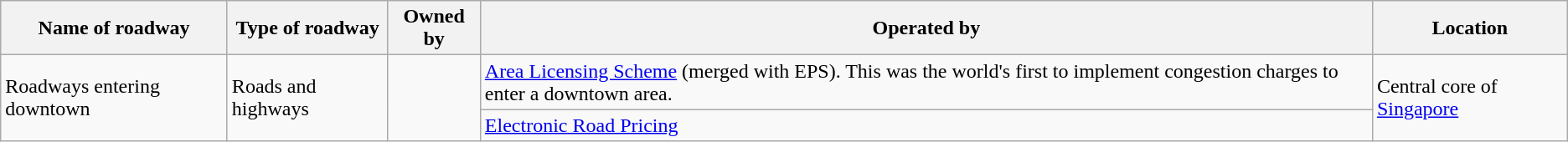<table class="wikitable">
<tr>
<th>Name of roadway</th>
<th>Type of roadway</th>
<th>Owned by</th>
<th>Operated by</th>
<th>Location</th>
</tr>
<tr>
<td rowspan="2">Roadways entering downtown</td>
<td rowspan="2">Roads and highways</td>
<td rowspan="2"></td>
<td><a href='#'>Area Licensing Scheme</a> (merged with EPS). This was the world's first to implement congestion charges to enter a downtown area.</td>
<td rowspan="2">Central core of <a href='#'>Singapore</a></td>
</tr>
<tr>
<td><a href='#'>Electronic Road Pricing</a></td>
</tr>
</table>
